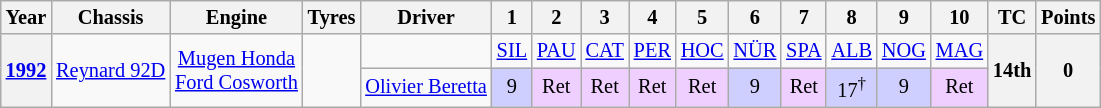<table class="wikitable" style="text-align:center; font-size:85%">
<tr>
<th>Year</th>
<th>Chassis</th>
<th>Engine</th>
<th>Tyres</th>
<th>Driver</th>
<th>1</th>
<th>2</th>
<th>3</th>
<th>4</th>
<th>5</th>
<th>6</th>
<th>7</th>
<th>8</th>
<th>9</th>
<th>10</th>
<th>TC</th>
<th>Points</th>
</tr>
<tr>
<th rowspan="2"><a href='#'>1992</a></th>
<td rowspan="2"><a href='#'>Reynard 92D</a></td>
<td rowspan="2"><a href='#'>Mugen Honda</a><br><a href='#'>Ford Cosworth</a></td>
<td rowspan="2"></td>
<td></td>
<td><a href='#'>SIL</a></td>
<td><a href='#'>PAU</a></td>
<td><a href='#'>CAT</a></td>
<td><a href='#'>PER</a></td>
<td><a href='#'>HOC</a></td>
<td><a href='#'>NÜR</a></td>
<td><a href='#'>SPA</a></td>
<td><a href='#'>ALB</a></td>
<td><a href='#'>NOG</a></td>
<td><a href='#'>MAG</a></td>
<th rowspan="2">14th</th>
<th rowspan="2">0</th>
</tr>
<tr>
<td align="left"> <a href='#'>Olivier Beretta</a></td>
<td style="background:#CFCFFF;">9</td>
<td style="background:#EFCFFF;">Ret</td>
<td style="background:#EFCFFF;">Ret</td>
<td style="background:#EFCFFF;">Ret</td>
<td style="background:#EFCFFF;">Ret</td>
<td style="background:#CFCFFF;">9</td>
<td style="background:#EFCFFF;">Ret</td>
<td style="background:#CFCFFF;">17<sup>†</sup></td>
<td style="background:#CFCFFF;">9</td>
<td style="background:#EFCFFF;">Ret</td>
</tr>
</table>
